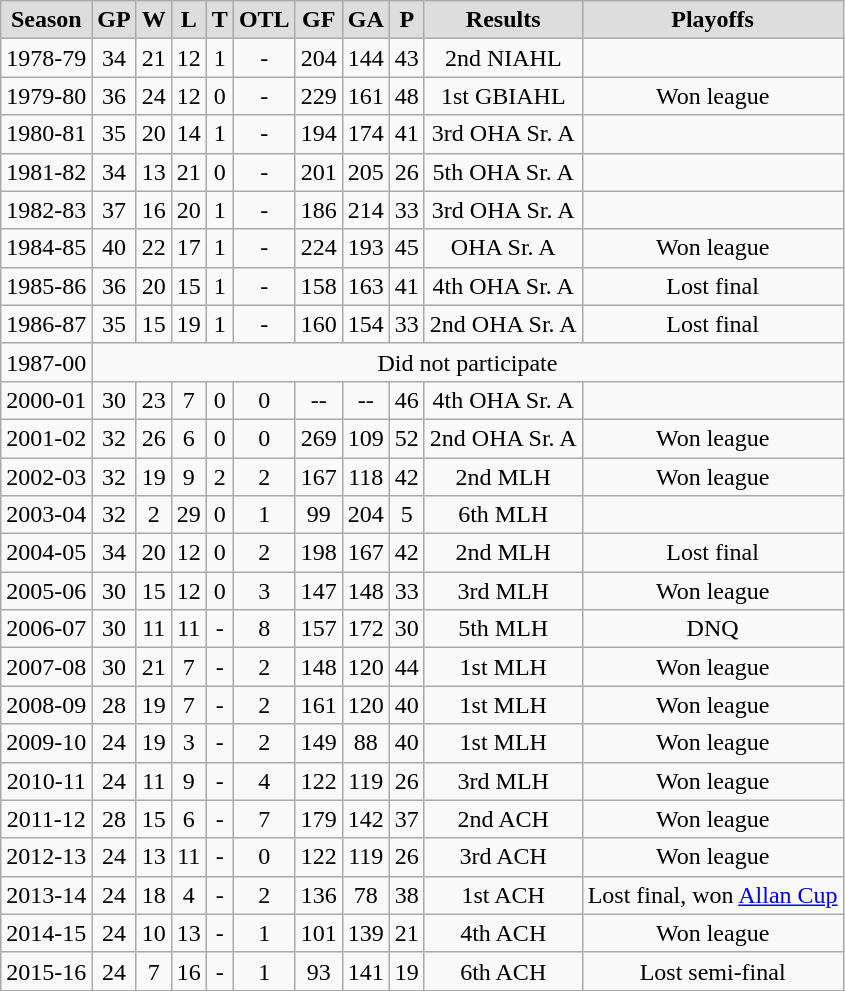<table class="wikitable">
<tr align="center"  bgcolor="#dddddd">
<td><strong>Season</strong></td>
<td><strong>GP</strong></td>
<td><strong>W</strong></td>
<td><strong>L</strong></td>
<td><strong>T</strong></td>
<td><strong>OTL</strong></td>
<td><strong>GF</strong></td>
<td><strong>GA</strong></td>
<td><strong>P</strong></td>
<td><strong>Results</strong></td>
<td><strong>Playoffs</strong></td>
</tr>
<tr align="center">
<td>1978-79</td>
<td>34</td>
<td>21</td>
<td>12</td>
<td>1</td>
<td>-</td>
<td>204</td>
<td>144</td>
<td>43</td>
<td>2nd NIAHL</td>
<td></td>
</tr>
<tr align="center">
<td>1979-80</td>
<td>36</td>
<td>24</td>
<td>12</td>
<td>0</td>
<td>-</td>
<td>229</td>
<td>161</td>
<td>48</td>
<td>1st GBIAHL</td>
<td>Won league</td>
</tr>
<tr align="center">
<td>1980-81</td>
<td>35</td>
<td>20</td>
<td>14</td>
<td>1</td>
<td>-</td>
<td>194</td>
<td>174</td>
<td>41</td>
<td>3rd OHA Sr. A</td>
<td></td>
</tr>
<tr align="center">
<td>1981-82</td>
<td>34</td>
<td>13</td>
<td>21</td>
<td>0</td>
<td>-</td>
<td>201</td>
<td>205</td>
<td>26</td>
<td>5th OHA Sr. A</td>
<td></td>
</tr>
<tr align="center">
<td>1982-83</td>
<td>37</td>
<td>16</td>
<td>20</td>
<td>1</td>
<td>-</td>
<td>186</td>
<td>214</td>
<td>33</td>
<td>3rd OHA Sr. A</td>
<td></td>
</tr>
<tr align="center">
<td>1984-85</td>
<td>40</td>
<td>22</td>
<td>17</td>
<td>1</td>
<td>-</td>
<td>224</td>
<td>193</td>
<td>45</td>
<td>OHA Sr. A</td>
<td>Won league</td>
</tr>
<tr align="center">
<td>1985-86</td>
<td>36</td>
<td>20</td>
<td>15</td>
<td>1</td>
<td>-</td>
<td>158</td>
<td>163</td>
<td>41</td>
<td>4th OHA Sr. A</td>
<td>Lost final</td>
</tr>
<tr align="center">
<td>1986-87</td>
<td>35</td>
<td>15</td>
<td>19</td>
<td>1</td>
<td>-</td>
<td>160</td>
<td>154</td>
<td>33</td>
<td>2nd OHA Sr. A</td>
<td>Lost final</td>
</tr>
<tr align="center">
<td>1987-00</td>
<td colspan="11">Did not participate</td>
</tr>
<tr align="center">
<td>2000-01</td>
<td>30</td>
<td>23</td>
<td>7</td>
<td>0</td>
<td>0</td>
<td>--</td>
<td>--</td>
<td>46</td>
<td>4th OHA Sr. A</td>
<td></td>
</tr>
<tr align="center">
<td>2001-02</td>
<td>32</td>
<td>26</td>
<td>6</td>
<td>0</td>
<td>0</td>
<td>269</td>
<td>109</td>
<td>52</td>
<td>2nd OHA Sr. A</td>
<td>Won league</td>
</tr>
<tr align="center">
<td>2002-03</td>
<td>32</td>
<td>19</td>
<td>9</td>
<td>2</td>
<td>2</td>
<td>167</td>
<td>118</td>
<td>42</td>
<td>2nd MLH</td>
<td>Won league</td>
</tr>
<tr align="center">
<td>2003-04</td>
<td>32</td>
<td>2</td>
<td>29</td>
<td>0</td>
<td>1</td>
<td>99</td>
<td>204</td>
<td>5</td>
<td>6th MLH</td>
<td></td>
</tr>
<tr align="center">
<td>2004-05</td>
<td>34</td>
<td>20</td>
<td>12</td>
<td>0</td>
<td>2</td>
<td>198</td>
<td>167</td>
<td>42</td>
<td>2nd MLH</td>
<td>Lost final</td>
</tr>
<tr align="center">
<td>2005-06</td>
<td>30</td>
<td>15</td>
<td>12</td>
<td>0</td>
<td>3</td>
<td>147</td>
<td>148</td>
<td>33</td>
<td>3rd MLH</td>
<td>Won league</td>
</tr>
<tr align="center">
<td>2006-07</td>
<td>30</td>
<td>11</td>
<td>11</td>
<td>-</td>
<td>8</td>
<td>157</td>
<td>172</td>
<td>30</td>
<td>5th MLH</td>
<td>DNQ</td>
</tr>
<tr align="center">
<td>2007-08</td>
<td>30</td>
<td>21</td>
<td>7</td>
<td>-</td>
<td>2</td>
<td>148</td>
<td>120</td>
<td>44</td>
<td>1st MLH</td>
<td>Won league</td>
</tr>
<tr align="center">
<td>2008-09</td>
<td>28</td>
<td>19</td>
<td>7</td>
<td>-</td>
<td>2</td>
<td>161</td>
<td>120</td>
<td>40</td>
<td>1st MLH</td>
<td>Won league</td>
</tr>
<tr align="center">
<td>2009-10</td>
<td>24</td>
<td>19</td>
<td>3</td>
<td>-</td>
<td>2</td>
<td>149</td>
<td>88</td>
<td>40</td>
<td>1st MLH</td>
<td>Won league</td>
</tr>
<tr align="center">
<td>2010-11</td>
<td>24</td>
<td>11</td>
<td>9</td>
<td>-</td>
<td>4</td>
<td>122</td>
<td>119</td>
<td>26</td>
<td>3rd MLH</td>
<td>Won league</td>
</tr>
<tr align="center">
<td>2011-12</td>
<td>28</td>
<td>15</td>
<td>6</td>
<td>-</td>
<td>7</td>
<td>179</td>
<td>142</td>
<td>37</td>
<td>2nd ACH</td>
<td>Won league</td>
</tr>
<tr align="center">
<td>2012-13</td>
<td>24</td>
<td>13</td>
<td>11</td>
<td>-</td>
<td>0</td>
<td>122</td>
<td>119</td>
<td>26</td>
<td>3rd ACH</td>
<td>Won league</td>
</tr>
<tr align="center">
<td>2013-14</td>
<td>24</td>
<td>18</td>
<td>4</td>
<td>-</td>
<td>2</td>
<td>136</td>
<td>78</td>
<td>38</td>
<td>1st ACH</td>
<td>Lost final, won <a href='#'>Allan Cup</a></td>
</tr>
<tr align="center">
<td>2014-15</td>
<td>24</td>
<td>10</td>
<td>13</td>
<td>-</td>
<td>1</td>
<td>101</td>
<td>139</td>
<td>21</td>
<td>4th ACH</td>
<td>Won league</td>
</tr>
<tr align="center">
<td>2015-16</td>
<td>24</td>
<td>7</td>
<td>16</td>
<td>-</td>
<td>1</td>
<td>93</td>
<td>141</td>
<td>19</td>
<td>6th ACH</td>
<td>Lost semi-final</td>
</tr>
</table>
